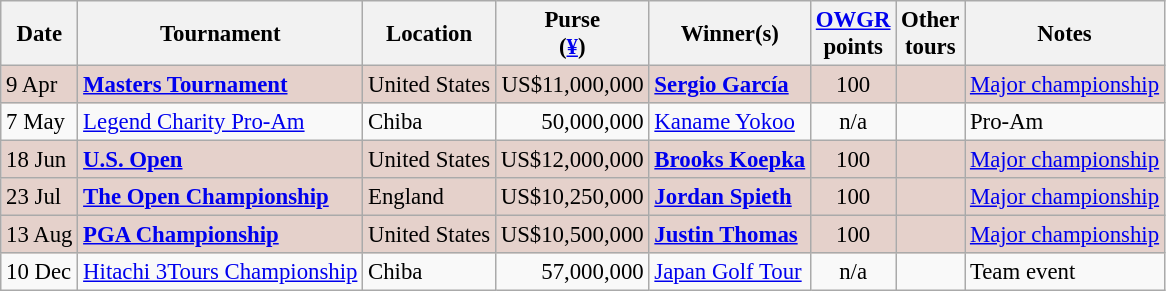<table class="wikitable" style="font-size:95%">
<tr>
<th>Date</th>
<th>Tournament</th>
<th>Location</th>
<th>Purse<br>(<a href='#'>¥</a>)</th>
<th>Winner(s)</th>
<th><a href='#'>OWGR</a><br>points</th>
<th>Other<br>tours</th>
<th>Notes</th>
</tr>
<tr style="background:#e5d1cb;">
<td>9 Apr</td>
<td><strong><a href='#'>Masters Tournament</a></strong></td>
<td>United States</td>
<td align=right>US$11,000,000</td>
<td> <strong><a href='#'>Sergio García</a></strong></td>
<td align=center>100</td>
<td></td>
<td><a href='#'>Major championship</a></td>
</tr>
<tr>
<td>7 May</td>
<td><a href='#'>Legend Charity Pro-Am</a></td>
<td>Chiba</td>
<td align=right>50,000,000</td>
<td> <a href='#'>Kaname Yokoo</a></td>
<td align=center>n/a</td>
<td></td>
<td>Pro-Am</td>
</tr>
<tr style="background:#e5d1cb;">
<td>18 Jun</td>
<td><strong><a href='#'>U.S. Open</a></strong></td>
<td>United States</td>
<td align=right>US$12,000,000</td>
<td> <strong><a href='#'>Brooks Koepka</a></strong></td>
<td align=center>100</td>
<td></td>
<td><a href='#'>Major championship</a></td>
</tr>
<tr style="background:#e5d1cb;">
<td>23 Jul</td>
<td><strong><a href='#'>The Open Championship</a></strong></td>
<td>England</td>
<td align=right>US$10,250,000</td>
<td> <strong><a href='#'>Jordan Spieth</a></strong></td>
<td align=center>100</td>
<td></td>
<td><a href='#'>Major championship</a></td>
</tr>
<tr style="background:#e5d1cb;">
<td>13 Aug</td>
<td><strong><a href='#'>PGA Championship</a></strong></td>
<td>United States</td>
<td align=right>US$10,500,000</td>
<td> <strong><a href='#'>Justin Thomas</a></strong></td>
<td align=center>100</td>
<td></td>
<td><a href='#'>Major championship</a></td>
</tr>
<tr>
<td>10 Dec</td>
<td><a href='#'>Hitachi 3Tours Championship</a></td>
<td>Chiba</td>
<td align=right>57,000,000</td>
<td><a href='#'>Japan Golf Tour</a></td>
<td align=center>n/a</td>
<td></td>
<td>Team event</td>
</tr>
</table>
